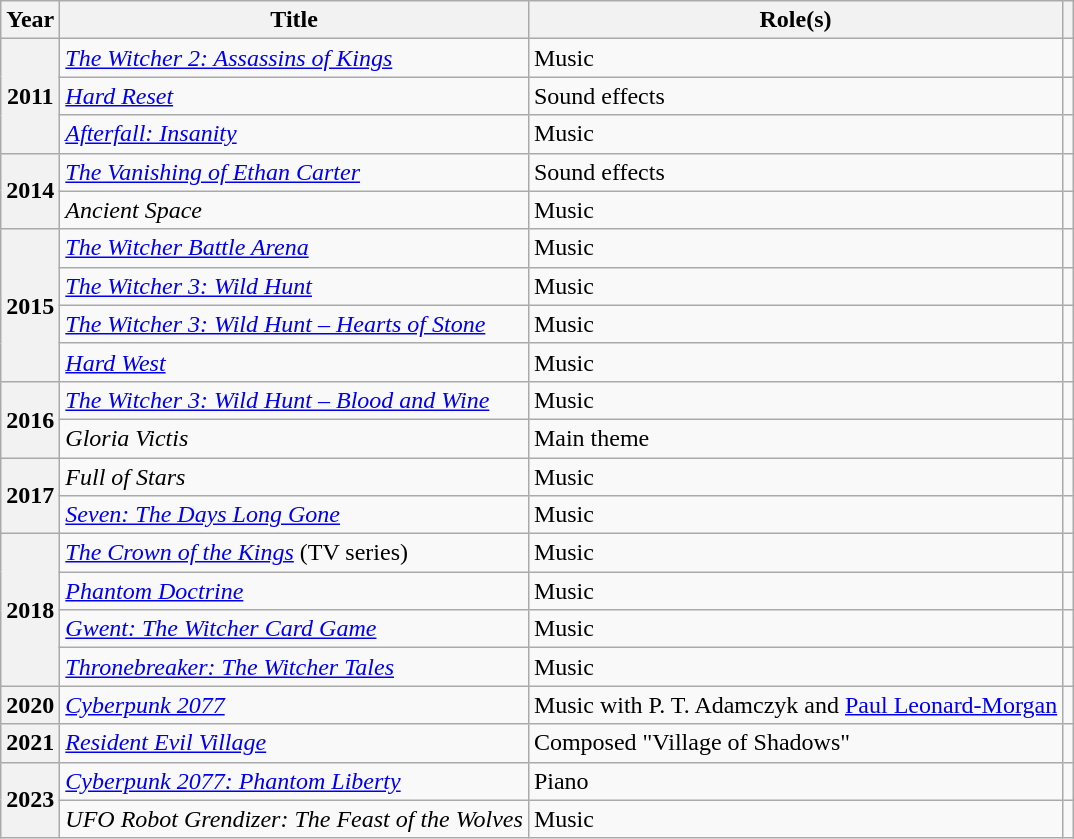<table class="wikitable sortable">
<tr>
<th>Year</th>
<th>Title</th>
<th class="unsortable">Role(s)</th>
<th class="unsortable"></th>
</tr>
<tr>
<th rowspan="3">2011</th>
<td><em><a href='#'>The Witcher 2: Assassins of Kings</a></em></td>
<td>Music</td>
<td></td>
</tr>
<tr>
<td><em><a href='#'>Hard Reset</a></em></td>
<td>Sound effects</td>
<td></td>
</tr>
<tr>
<td><em><a href='#'>Afterfall: Insanity</a></em></td>
<td>Music</td>
<td></td>
</tr>
<tr>
<th rowspan="2">2014</th>
<td><em><a href='#'>The Vanishing of Ethan Carter</a></em></td>
<td>Sound effects</td>
<td></td>
</tr>
<tr>
<td><em>Ancient Space</em></td>
<td>Music</td>
<td></td>
</tr>
<tr>
<th rowspan="4">2015</th>
<td><em><a href='#'>The Witcher Battle Arena</a></em></td>
<td>Music</td>
<td></td>
</tr>
<tr>
<td><em><a href='#'>The Witcher 3: Wild Hunt</a></em></td>
<td>Music</td>
<td></td>
</tr>
<tr>
<td><em><a href='#'>The Witcher 3: Wild Hunt – Hearts of Stone</a></em></td>
<td>Music</td>
<td></td>
</tr>
<tr>
<td><em><a href='#'>Hard West</a></em></td>
<td>Music</td>
<td></td>
</tr>
<tr>
<th rowspan="2">2016</th>
<td><em><a href='#'>The Witcher 3: Wild Hunt – Blood and Wine</a></em></td>
<td>Music</td>
<td></td>
</tr>
<tr>
<td><em>Gloria Victis</em></td>
<td>Main theme</td>
<td></td>
</tr>
<tr>
<th rowspan="2">2017</th>
<td><em>Full of Stars</em></td>
<td>Music</td>
<td></td>
</tr>
<tr>
<td><em><a href='#'>Seven: The Days Long Gone</a></em></td>
<td>Music</td>
<td></td>
</tr>
<tr>
<th rowspan="4">2018</th>
<td><em><a href='#'>The Crown of the Kings</a></em> (TV series)</td>
<td>Music</td>
<td></td>
</tr>
<tr>
<td><em><a href='#'>Phantom Doctrine</a></em></td>
<td>Music</td>
<td></td>
</tr>
<tr>
<td><em><a href='#'>Gwent: The Witcher Card Game</a></em></td>
<td>Music</td>
<td></td>
</tr>
<tr>
<td><em><a href='#'>Thronebreaker: The Witcher Tales</a></em></td>
<td>Music</td>
<td></td>
</tr>
<tr>
<th>2020</th>
<td><em><a href='#'>Cyberpunk 2077</a></em></td>
<td>Music with P. T. Adamczyk and <a href='#'>Paul Leonard-Morgan</a></td>
<td></td>
</tr>
<tr>
<th>2021</th>
<td><em><a href='#'>Resident Evil Village</a></em></td>
<td>Composed "Village of Shadows"</td>
<td></td>
</tr>
<tr>
<th rowspan="2">2023</th>
<td><em><a href='#'>Cyberpunk 2077: Phantom Liberty</a></em></td>
<td>Piano</td>
<td></td>
</tr>
<tr>
<td><em>UFO Robot Grendizer: The Feast of the Wolves</em></td>
<td>Music</td>
<td></td>
</tr>
</table>
